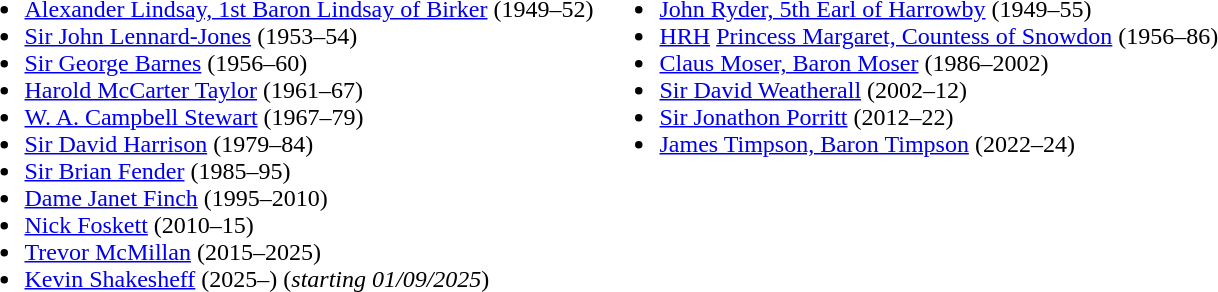<table>
<tr style="vertical-align:top; font-size:100%;">
<td><br><ul><li><a href='#'>Alexander Lindsay, 1st Baron Lindsay of Birker</a> (1949–52)</li><li><a href='#'>Sir John Lennard-Jones</a> (1953–54)</li><li><a href='#'>Sir George Barnes</a> (1956–60)</li><li><a href='#'>Harold McCarter Taylor</a> (1961–67)</li><li><a href='#'>W. A. Campbell Stewart</a> (1967–79)</li><li><a href='#'>Sir David Harrison</a> (1979–84)</li><li><a href='#'>Sir Brian Fender</a> (1985–95)</li><li><a href='#'>Dame Janet Finch</a> (1995–2010)</li><li><a href='#'>Nick Foskett</a> (2010–15)</li><li><a href='#'>Trevor McMillan</a> (2015–2025)</li><li><a href='#'>Kevin Shakesheff</a> (2025–) (<em>starting 01/09/2025</em>)</li></ul></td>
<td><br><ul><li><a href='#'>John Ryder, 5th Earl of Harrowby</a> (1949–55)</li><li><a href='#'>HRH</a> <a href='#'>Princess Margaret, Countess of Snowdon</a> (1956–86)</li><li><a href='#'>Claus Moser, Baron Moser</a> (1986–2002)</li><li><a href='#'>Sir David Weatherall</a> (2002–12)</li><li><a href='#'>Sir Jonathon Porritt</a> (2012–22)</li><li><a href='#'>James Timpson, Baron Timpson</a> (2022–24)</li></ul></td>
</tr>
</table>
